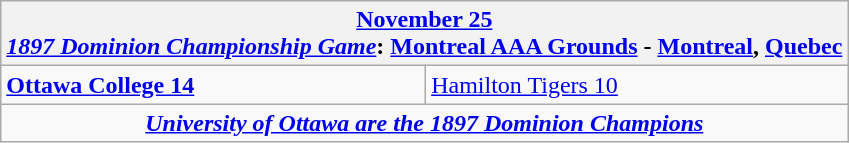<table class="wikitable">
<tr>
<th colspan="2" bgcolor="#DDDDDD"><a href='#'>November 25</a><br><em><a href='#'>1897 Dominion Championship Game</a></em>: <a href='#'>Montreal AAA Grounds</a> - <a href='#'>Montreal</a>, <a href='#'>Quebec</a></th>
</tr>
<tr>
<td><strong><a href='#'>Ottawa College 14</a></strong></td>
<td><a href='#'>Hamilton Tigers 10</a></td>
</tr>
<tr>
<td colspan="2" align="center"><strong><em><a href='#'>University of Ottawa are the 1897 Dominion Champions</a></em></strong></td>
</tr>
</table>
